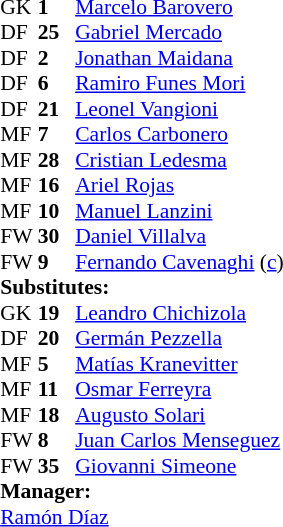<table cellspacing="0" cellpadding="0" style="font-size:90%; margin:0.2em auto;">
<tr>
<th width="25"></th>
<th width="25"></th>
</tr>
<tr>
<td>GK</td>
<td><strong>1</strong></td>
<td> <a href='#'>Marcelo Barovero</a></td>
</tr>
<tr>
<td>DF</td>
<td><strong>25</strong></td>
<td> <a href='#'>Gabriel Mercado</a></td>
<td></td>
</tr>
<tr>
<td>DF</td>
<td><strong>2</strong></td>
<td> <a href='#'>Jonathan Maidana</a></td>
<td></td>
<td></td>
</tr>
<tr>
<td>DF</td>
<td><strong>6</strong></td>
<td> <a href='#'>Ramiro Funes Mori</a></td>
<td></td>
</tr>
<tr>
<td>DF</td>
<td><strong>21</strong></td>
<td> <a href='#'>Leonel Vangioni</a></td>
</tr>
<tr>
<td>MF</td>
<td><strong>7</strong></td>
<td> <a href='#'>Carlos Carbonero</a></td>
</tr>
<tr>
<td>MF</td>
<td><strong>28</strong></td>
<td> <a href='#'>Cristian Ledesma</a></td>
</tr>
<tr>
<td>MF</td>
<td><strong>16</strong></td>
<td> <a href='#'>Ariel Rojas</a></td>
</tr>
<tr>
<td>MF</td>
<td><strong>10</strong></td>
<td> <a href='#'>Manuel Lanzini</a></td>
</tr>
<tr>
<td>FW</td>
<td><strong>30</strong></td>
<td> <a href='#'>Daniel Villalva</a></td>
<td></td>
<td></td>
</tr>
<tr>
<td>FW</td>
<td><strong>9</strong></td>
<td> <a href='#'>Fernando Cavenaghi</a> (<a href='#'>c</a>)</td>
<td></td>
<td></td>
</tr>
<tr>
<td colspan=3><strong>Substitutes:</strong></td>
</tr>
<tr>
<td>GK</td>
<td><strong>19</strong></td>
<td> <a href='#'>Leandro Chichizola</a></td>
</tr>
<tr>
<td>DF</td>
<td><strong>20</strong></td>
<td> <a href='#'>Germán Pezzella</a></td>
<td></td>
<td></td>
</tr>
<tr>
<td>MF</td>
<td><strong>5</strong></td>
<td> <a href='#'>Matías Kranevitter</a></td>
<td></td>
<td></td>
</tr>
<tr>
<td>MF</td>
<td><strong>11</strong></td>
<td> <a href='#'>Osmar Ferreyra</a></td>
</tr>
<tr>
<td>MF</td>
<td><strong>18</strong></td>
<td> <a href='#'>Augusto Solari</a></td>
</tr>
<tr>
<td>FW</td>
<td><strong>8</strong></td>
<td> <a href='#'>Juan Carlos Menseguez</a></td>
</tr>
<tr>
<td>FW</td>
<td><strong>35</strong></td>
<td> <a href='#'>Giovanni Simeone</a></td>
<td></td>
<td></td>
</tr>
<tr>
<td colspan=3><strong>Manager:</strong></td>
</tr>
<tr>
<td colspan=4> <a href='#'>Ramón Díaz</a></td>
</tr>
</table>
